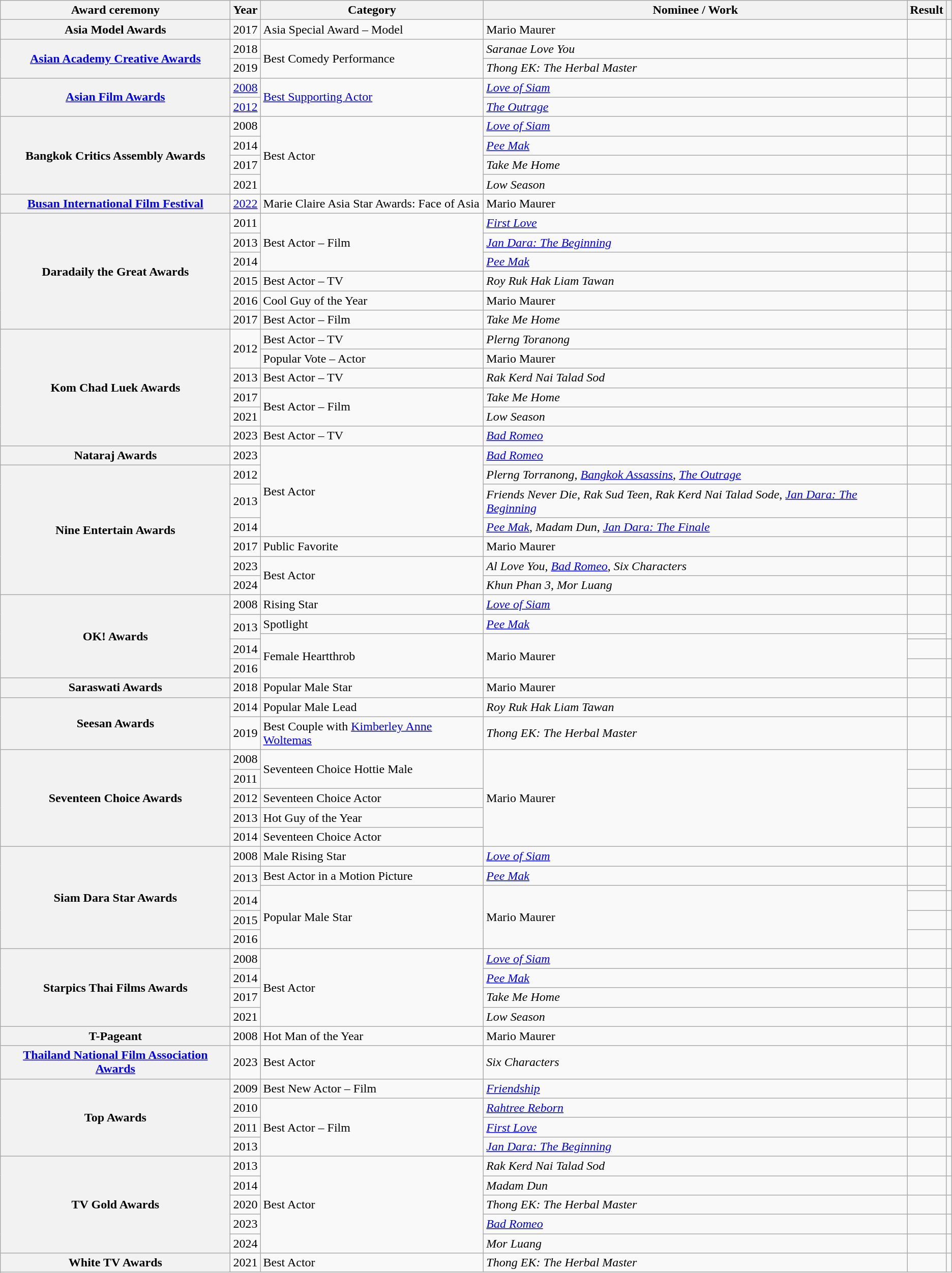<table class="wikitable plainrowheaders sortable">
<tr>
<th scope="col">Award ceremony</th>
<th scope="col">Year</th>
<th scope="col">Category</th>
<th scope="col">Nominee / Work</th>
<th scope="col">Result</th>
<th scope="col" class="unsortable"></th>
</tr>
<tr>
<th scope="row">Asia Model Awards</th>
<td style="text-align:center">2017</td>
<td>Asia Special Award – Model</td>
<td>Mario Maurer</td>
<td></td>
<td style="text-align:center"></td>
</tr>
<tr>
<th scope="row" rowspan="2"><a href='#'>Asian Academy Creative Awards</a></th>
<td style="text-align:center">2018</td>
<td rowspan="2">Best Comedy Performance</td>
<td><em>Saranae Love You</em></td>
<td></td>
<td style="text-align:center"></td>
</tr>
<tr>
<td style="text-align:center">2019</td>
<td><em>Thong EK: The Herbal Master</em></td>
<td></td>
<td style="text-align:center"></td>
</tr>
<tr>
<th scope="row" rowspan="2"><a href='#'>Asian Film Awards</a></th>
<td style="text-align:center"><a href='#'>2008</a></td>
<td rowspan="2"><a href='#'>Best Supporting Actor</a></td>
<td><em><a href='#'>Love of Siam</a></em></td>
<td></td>
<td style="text-align:center"></td>
</tr>
<tr>
<td style="text-align:center"><a href='#'>2012</a></td>
<td><a href='#'><em>The Outrage</em></a></td>
<td></td>
<td style="text-align:center"></td>
</tr>
<tr>
<th scope="row" rowspan="4">Bangkok Critics Assembly Awards</th>
<td style="text-align:center">2008</td>
<td rowspan="4">Best Actor</td>
<td><em><a href='#'>Love of Siam</a></em></td>
<td></td>
<td style="text-align:center"></td>
</tr>
<tr>
<td style="text-align:center">2014</td>
<td><em><a href='#'>Pee Mak</a></em></td>
<td></td>
<td style="text-align:center"></td>
</tr>
<tr>
<td style="text-align:center">2017</td>
<td><em>Take Me Home</em></td>
<td></td>
<td style="text-align:center"></td>
</tr>
<tr>
<td style="text-align:center">2021</td>
<td><em>Low Season</em></td>
<td></td>
<td style="text-align:center"></td>
</tr>
<tr>
<th scope="row"><a href='#'>Busan International Film Festival</a></th>
<td style="text-align:center"><a href='#'>2022</a></td>
<td>Marie Claire Asia Star Awards: Face of Asia</td>
<td>Mario Maurer</td>
<td></td>
<td style="text-align:center"></td>
</tr>
<tr>
<th scope="row" rowspan="6">Daradaily the Great Awards</th>
<td style="text-align:center">2011</td>
<td rowspan="3">Best Actor – Film</td>
<td><a href='#'><em>First Love</em></a></td>
<td></td>
<td style="text-align:center"></td>
</tr>
<tr>
<td style="text-align:center">2013</td>
<td><a href='#'><em>Jan Dara: The Beginning</em></a></td>
<td></td>
<td style="text-align:center"></td>
</tr>
<tr>
<td style="text-align:center">2014</td>
<td><em><a href='#'>Pee Mak</a></em></td>
<td></td>
<td style="text-align:center"></td>
</tr>
<tr>
<td style="text-align:center">2015</td>
<td>Best Actor – TV</td>
<td><em>Roy Ruk Hak Liam Tawan</em></td>
<td></td>
<td style="text-align:center"></td>
</tr>
<tr>
<td style="text-align:center">2016</td>
<td>Cool Guy of the Year</td>
<td>Mario Maurer</td>
<td></td>
<td style="text-align:center"></td>
</tr>
<tr>
<td style="text-align:center">2017</td>
<td>Best Actor – Film</td>
<td><em>Take Me Home</em></td>
<td></td>
<td style="text-align:center"></td>
</tr>
<tr>
<th scope="row" rowspan="6">Kom Chad Luek Awards</th>
<td rowspan="2" style="text-align:center">2012</td>
<td>Best Actor – TV</td>
<td><em>Plerng Toranong</em></td>
<td></td>
<td rowspan="2" style="text-align:center"></td>
</tr>
<tr>
<td>Popular Vote – Actor</td>
<td>Mario Maurer</td>
<td></td>
</tr>
<tr>
<td style="text-align:center">2013</td>
<td>Best Actor – TV</td>
<td><em>Rak Kerd Nai Talad Sod</em></td>
<td></td>
<td style="text-align:center"></td>
</tr>
<tr>
<td style="text-align:center">2017</td>
<td rowspan="2">Best Actor – Film</td>
<td><em>Take Me Home</em></td>
<td></td>
<td style="text-align:center"></td>
</tr>
<tr>
<td style="text-align:center">2021</td>
<td><em>Low Season</em></td>
<td></td>
<td style="text-align:center"></td>
</tr>
<tr>
<td style="text-align:center">2023</td>
<td>Best Actor – TV</td>
<td><em><a href='#'>Bad Romeo</a></em></td>
<td></td>
<td style="text-align:center"></td>
</tr>
<tr>
<th scope="row">Nataraj Awards</th>
<td style="text-align:center">2023</td>
<td rowspan="4">Best Actor</td>
<td><em><a href='#'>Bad Romeo</a></em></td>
<td></td>
<td style="text-align:center"></td>
</tr>
<tr>
<th scope="row" rowspan="6">Nine Entertain Awards</th>
<td style="text-align:center">2012</td>
<td><em>Plerng Torranong</em>, <em><a href='#'>Bangkok Assassins</a></em>, <a href='#'><em>The Outrage</em></a></td>
<td></td>
<td style="text-align:center"></td>
</tr>
<tr>
<td style="text-align:center">2013</td>
<td><em>Friends Never Die</em>, <em>Rak Sud Teen</em>, <em>Rak Kerd Nai Talad Sode</em>, <a href='#'><em>Jan Dara: The Beginning</em></a></td>
<td></td>
<td style="text-align:center"></td>
</tr>
<tr>
<td style="text-align:center">2014</td>
<td><em><a href='#'>Pee Mak</a></em>, <em>Madam Dun</em>, <em><a href='#'>Jan Dara: The Finale</a></em></td>
<td></td>
<td style="text-align:center"></td>
</tr>
<tr>
<td style="text-align:center">2017</td>
<td>Public Favorite</td>
<td>Mario Maurer</td>
<td></td>
<td style="text-align:center"></td>
</tr>
<tr>
<td style="text-align:center">2023</td>
<td rowspan="2">Best Actor</td>
<td><em>Al Love You</em>, <em><a href='#'>Bad Romeo</a></em>, <em>Six Characters</em></td>
<td></td>
<td style="text-align:center"></td>
</tr>
<tr>
<td style="text-align:center">2024</td>
<td><em>Khun Phan 3</em>, <em>Mor Luang</em></td>
<td></td>
<td style="text-align:center"></td>
</tr>
<tr>
<th scope="row" rowspan="5">OK! Awards</th>
<td style="text-align:center">2008</td>
<td>Rising Star</td>
<td><em><a href='#'>Love of Siam</a></em></td>
<td></td>
<td style="text-align:center"></td>
</tr>
<tr>
<td rowspan="2" style="text-align:center">2013</td>
<td>Spotlight</td>
<td><em><a href='#'>Pee Mak</a></em></td>
<td></td>
<td rowspan="2" style="text-align:center"></td>
</tr>
<tr>
<td rowspan="3">Female Heartthrob</td>
<td rowspan="3">Mario Maurer</td>
<td></td>
</tr>
<tr>
<td style="text-align:center">2014</td>
<td></td>
<td style="text-align:center"></td>
</tr>
<tr>
<td style="text-align:center">2016</td>
<td></td>
<td style="text-align:center"></td>
</tr>
<tr>
<th scope="row">Saraswati Awards</th>
<td style="text-align:center">2018</td>
<td>Popular Male Star</td>
<td>Mario Maurer</td>
<td></td>
<td style="text-align:center"></td>
</tr>
<tr>
<th scope="row" rowspan="2">Seesan Awards</th>
<td style="text-align:center">2014</td>
<td>Popular Male Lead</td>
<td><em>Roy Ruk Hak Liam Tawan</em></td>
<td></td>
<td style="text-align:center"></td>
</tr>
<tr>
<td style="text-align:center">2019</td>
<td>Best Couple with <a href='#'>Kimberley Anne Woltemas</a></td>
<td><em>Thong EK: The Herbal Master</em></td>
<td></td>
<td style="text-align:center"></td>
</tr>
<tr>
<th scope="row" rowspan="5">Seventeen Choice Awards</th>
<td style="text-align:center">2008</td>
<td rowspan="2">Seventeen Choice Hottie Male</td>
<td rowspan="5">Mario Maurer</td>
<td></td>
<td style="text-align:center"></td>
</tr>
<tr>
<td style="text-align:center">2011</td>
<td></td>
<td style="text-align:center"></td>
</tr>
<tr>
<td style="text-align:center">2012</td>
<td>Seventeen Choice Actor</td>
<td></td>
<td style="text-align:center"></td>
</tr>
<tr>
<td style="text-align:center">2013</td>
<td>Hot Guy of the Year</td>
<td></td>
<td style="text-align:center"></td>
</tr>
<tr>
<td style="text-align:center">2014</td>
<td>Seventeen Choice Actor</td>
<td></td>
<td style="text-align:center"></td>
</tr>
<tr>
<th scope="row" rowspan="6">Siam Dara Star Awards</th>
<td style="text-align:center">2008</td>
<td>Male Rising Star</td>
<td><em><a href='#'>Love of Siam</a></em></td>
<td></td>
<td style="text-align:center"></td>
</tr>
<tr>
<td rowspan="2" style="text-align:center">2013</td>
<td>Best Actor in a Motion Picture</td>
<td><em><a href='#'>Pee Mak</a></em></td>
<td></td>
<td rowspan="2" style="text-align:center"></td>
</tr>
<tr>
<td rowspan="4">Popular Male Star</td>
<td rowspan="4">Mario Maurer</td>
<td></td>
</tr>
<tr>
<td style="text-align:center">2014</td>
<td></td>
<td style="text-align:center"></td>
</tr>
<tr>
<td style="text-align:center">2015</td>
<td></td>
<td style="text-align:center"></td>
</tr>
<tr>
<td style="text-align:center">2016</td>
<td></td>
<td style="text-align:center"></td>
</tr>
<tr>
<th scope="row" rowspan="4">Starpics Thai Films Awards</th>
<td style="text-align:center">2008</td>
<td rowspan="4">Best Actor</td>
<td><em><a href='#'>Love of Siam</a></em></td>
<td></td>
<td style="text-align:center"></td>
</tr>
<tr>
<td style="text-align:center">2014</td>
<td><em><a href='#'>Pee Mak</a></em></td>
<td></td>
<td style="text-align:center"></td>
</tr>
<tr>
<td style="text-align:center">2017</td>
<td><em>Take Me Home</em></td>
<td></td>
<td style="text-align:center"></td>
</tr>
<tr>
<td style="text-align:center">2021</td>
<td><em>Low Season</em></td>
<td></td>
<td style="text-align:center"></td>
</tr>
<tr>
<th scope="row">T-Pageant</th>
<td style="text-align:center">2008</td>
<td>Hot Man of the Year</td>
<td>Mario Maurer</td>
<td></td>
<td style="text-align:center"></td>
</tr>
<tr>
<th scope="row"><a href='#'>Thailand National Film Association Awards</a></th>
<td style="text-align:center">2023</td>
<td>Best Actor</td>
<td><em>Six Characters</em></td>
<td></td>
<td style="text-align:center"></td>
</tr>
<tr>
<th scope="row" rowspan="4">Top Awards</th>
<td style="text-align:center">2009</td>
<td>Best New Actor – Film</td>
<td><a href='#'><em>Friendship</em></a></td>
<td></td>
<td style="text-align:center"></td>
</tr>
<tr>
<td style="text-align:center">2010</td>
<td rowspan="3">Best Actor – Film</td>
<td><em><a href='#'>Rahtree Reborn</a></em></td>
<td></td>
<td style="text-align:center"></td>
</tr>
<tr>
<td style="text-align:center">2011</td>
<td><a href='#'><em>First Love</em></a></td>
<td></td>
<td style="text-align:center"></td>
</tr>
<tr>
<td style="text-align:center">2013</td>
<td><a href='#'><em>Jan Dara: The Beginning</em></a></td>
<td></td>
<td style="text-align:center"></td>
</tr>
<tr>
<th scope="row" rowspan="5">TV Gold Awards</th>
<td style="text-align:center">2013</td>
<td rowspan="5">Best Actor</td>
<td><em>Rak Kerd Nai Talad Sod</em></td>
<td></td>
<td style="text-align:center"></td>
</tr>
<tr>
<td style="text-align:center">2014</td>
<td><em>Madam Dun</em></td>
<td></td>
<td style="text-align:center"></td>
</tr>
<tr>
<td style="text-align:center">2020</td>
<td><em>Thong EK: The Herbal Master</em></td>
<td></td>
<td style="text-align:center"></td>
</tr>
<tr>
<td style="text-align:center">2023</td>
<td><em><a href='#'>Bad Romeo</a></em></td>
<td></td>
<td style="text-align:center"></td>
</tr>
<tr>
<td style="text-align:center">2024</td>
<td><em>Mor Luang</em></td>
<td></td>
<td style="text-align:center"></td>
</tr>
<tr>
<th scope="row" rowspan="5">White TV Awards</th>
<td style="text-align:center">2021</td>
<td>Best Actor</td>
<td><em>Thong EK: The Herbal Master</em></td>
<td></td>
<td style="text-align:center"></td>
</tr>
<tr>
</tr>
</table>
